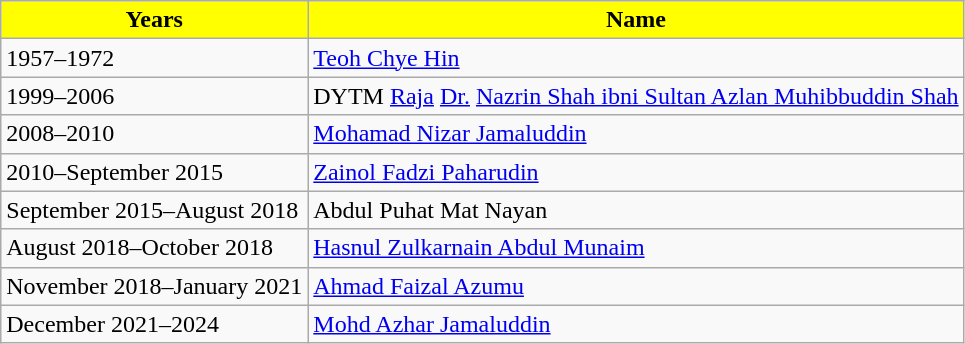<table class="wikitable">
<tr>
<th style="background:Yellow; color:Black;">Years</th>
<th style="background:Yellow; color:Black;">Name</th>
</tr>
<tr>
<td>1957–1972</td>
<td><a href='#'>Teoh Chye Hin</a></td>
</tr>
<tr>
<td>1999–2006</td>
<td>DYTM <a href='#'>Raja</a> <a href='#'>Dr.</a> <a href='#'>Nazrin Shah ibni Sultan Azlan Muhibbuddin Shah</a></td>
</tr>
<tr>
<td>2008–2010</td>
<td><a href='#'>Mohamad Nizar Jamaluddin</a></td>
</tr>
<tr>
<td>2010–September 2015</td>
<td><a href='#'>Zainol Fadzi Paharudin</a></td>
</tr>
<tr>
<td>September 2015–August 2018</td>
<td>Abdul Puhat Mat Nayan</td>
</tr>
<tr>
<td>August 2018–October 2018</td>
<td><a href='#'>Hasnul Zulkarnain Abdul Munaim</a></td>
</tr>
<tr>
<td>November 2018–January 2021</td>
<td><a href='#'>Ahmad Faizal Azumu</a></td>
</tr>
<tr>
<td>December 2021–2024</td>
<td><a href='#'>Mohd Azhar Jamaluddin</a></td>
</tr>
</table>
